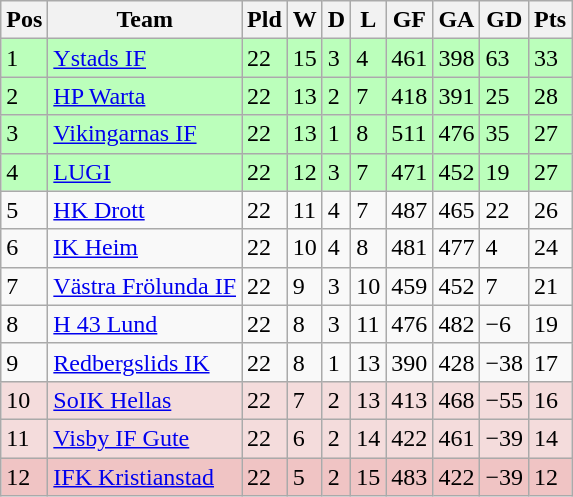<table class="wikitable">
<tr>
<th><span>Pos</span></th>
<th>Team</th>
<th><span>Pld</span></th>
<th><span>W</span></th>
<th><span>D</span></th>
<th><span>L</span></th>
<th><span>GF</span></th>
<th><span>GA</span></th>
<th><span>GD</span></th>
<th><span>Pts</span></th>
</tr>
<tr style="background:#bbffbb">
<td>1</td>
<td><a href='#'>Ystads IF</a></td>
<td>22</td>
<td>15</td>
<td>3</td>
<td>4</td>
<td>461</td>
<td>398</td>
<td>63</td>
<td>33</td>
</tr>
<tr style="background:#bbffbb">
<td>2</td>
<td><a href='#'>HP Warta</a></td>
<td>22</td>
<td>13</td>
<td>2</td>
<td>7</td>
<td>418</td>
<td>391</td>
<td>25</td>
<td>28</td>
</tr>
<tr style="background:#bbffbb">
<td>3</td>
<td><a href='#'>Vikingarnas IF</a></td>
<td>22</td>
<td>13</td>
<td>1</td>
<td>8</td>
<td>511</td>
<td>476</td>
<td>35</td>
<td>27</td>
</tr>
<tr style="background:#bbffbb">
<td>4</td>
<td><a href='#'>LUGI</a></td>
<td>22</td>
<td>12</td>
<td>3</td>
<td>7</td>
<td>471</td>
<td>452</td>
<td>19</td>
<td>27</td>
</tr>
<tr>
<td>5</td>
<td><a href='#'>HK Drott</a></td>
<td>22</td>
<td>11</td>
<td>4</td>
<td>7</td>
<td>487</td>
<td>465</td>
<td>22</td>
<td>26</td>
</tr>
<tr>
<td>6</td>
<td><a href='#'>IK Heim</a></td>
<td>22</td>
<td>10</td>
<td>4</td>
<td>8</td>
<td>481</td>
<td>477</td>
<td>4</td>
<td>24</td>
</tr>
<tr>
<td>7</td>
<td><a href='#'>Västra Frölunda IF</a></td>
<td>22</td>
<td>9</td>
<td>3</td>
<td>10</td>
<td>459</td>
<td>452</td>
<td>7</td>
<td>21</td>
</tr>
<tr>
<td>8</td>
<td><a href='#'>H 43 Lund</a></td>
<td>22</td>
<td>8</td>
<td>3</td>
<td>11</td>
<td>476</td>
<td>482</td>
<td>−6</td>
<td>19</td>
</tr>
<tr>
<td>9</td>
<td><a href='#'>Redbergslids IK</a></td>
<td>22</td>
<td>8</td>
<td>1</td>
<td>13</td>
<td>390</td>
<td>428</td>
<td>−38</td>
<td>17</td>
</tr>
<tr align="left" style="background:#f4dcdc">
<td>10</td>
<td><a href='#'>SoIK Hellas</a></td>
<td>22</td>
<td>7</td>
<td>2</td>
<td>13</td>
<td>413</td>
<td>468</td>
<td>−55</td>
<td>16</td>
</tr>
<tr align="left" style="background:#f4dcdc">
<td>11</td>
<td><a href='#'>Visby IF Gute</a></td>
<td>22</td>
<td>6</td>
<td>2</td>
<td>14</td>
<td>422</td>
<td>461</td>
<td>−39</td>
<td>14</td>
</tr>
<tr align="left" style="background:#f0c4c4;">
<td>12</td>
<td><a href='#'>IFK Kristianstad</a></td>
<td>22</td>
<td>5</td>
<td>2</td>
<td>15</td>
<td>483</td>
<td>422</td>
<td>−39</td>
<td>12</td>
</tr>
</table>
